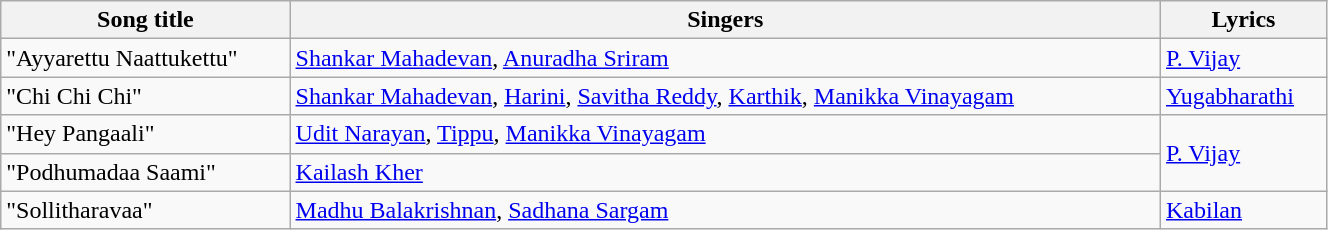<table class="wikitable" width="70%">
<tr>
<th>Song title</th>
<th>Singers</th>
<th>Lyrics</th>
</tr>
<tr>
<td>"Ayyarettu Naattukettu"</td>
<td><a href='#'>Shankar Mahadevan</a>, <a href='#'>Anuradha Sriram</a></td>
<td><a href='#'>P. Vijay</a></td>
</tr>
<tr>
<td>"Chi Chi Chi"</td>
<td><a href='#'>Shankar Mahadevan</a>, <a href='#'>Harini</a>, <a href='#'>Savitha Reddy</a>, <a href='#'>Karthik</a>, <a href='#'>Manikka Vinayagam</a></td>
<td><a href='#'>Yugabharathi</a></td>
</tr>
<tr>
<td>"Hey Pangaali"</td>
<td><a href='#'>Udit Narayan</a>, <a href='#'>Tippu</a>, <a href='#'>Manikka Vinayagam</a></td>
<td rowspan="2"><a href='#'>P. Vijay</a></td>
</tr>
<tr>
<td>"Podhumadaa Saami"</td>
<td><a href='#'>Kailash Kher</a></td>
</tr>
<tr>
<td>"Sollitharavaa"</td>
<td><a href='#'>Madhu Balakrishnan</a>, <a href='#'>Sadhana Sargam</a></td>
<td><a href='#'>Kabilan</a></td>
</tr>
</table>
